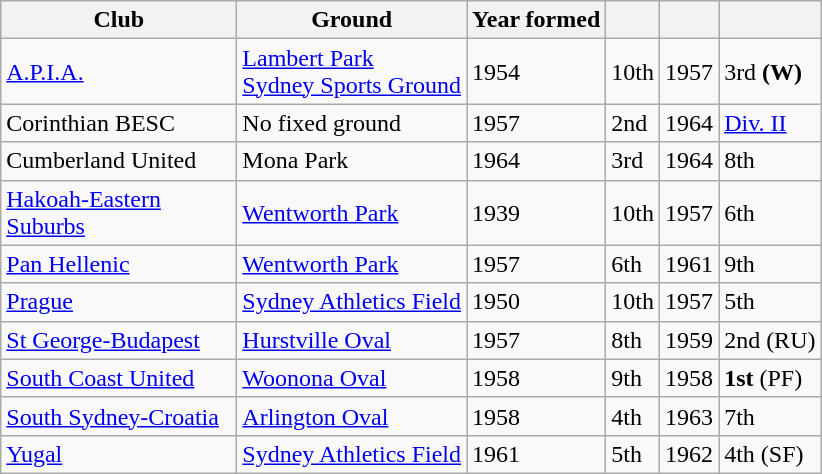<table class="wikitable sortable defaultleft col4center col5center" style=>
<tr>
<th width="150px">Club</th>
<th width=>Ground</th>
<th width=>Year formed</th>
<th width=></th>
<th></th>
<th></th>
</tr>
<tr>
<td><a href='#'>A.P.I.A.</a></td>
<td><a href='#'>Lambert Park</a> <br><a href='#'>Sydney Sports Ground</a></td>
<td>1954</td>
<td>10th</td>
<td>1957</td>
<td>3rd <strong>(W)</strong></td>
</tr>
<tr>
<td>Corinthian BESC</td>
<td>No fixed ground</td>
<td>1957</td>
<td>2nd</td>
<td>1964</td>
<td><a href='#'>Div. II</a></td>
</tr>
<tr>
<td>Cumberland United</td>
<td>Mona Park</td>
<td>1964</td>
<td>3rd</td>
<td>1964</td>
<td>8th</td>
</tr>
<tr>
<td><a href='#'>Hakoah-Eastern Suburbs</a></td>
<td><a href='#'>Wentworth Park</a></td>
<td>1939</td>
<td>10th</td>
<td>1957</td>
<td>6th</td>
</tr>
<tr>
<td><a href='#'>Pan Hellenic</a></td>
<td><a href='#'>Wentworth Park</a></td>
<td>1957</td>
<td>6th</td>
<td>1961</td>
<td>9th</td>
</tr>
<tr>
<td><a href='#'>Prague</a></td>
<td><a href='#'>Sydney Athletics Field</a></td>
<td>1950</td>
<td>10th</td>
<td>1957</td>
<td>5th</td>
</tr>
<tr>
<td><a href='#'>St George-Budapest</a></td>
<td><a href='#'>Hurstville Oval</a></td>
<td>1957</td>
<td>8th</td>
<td>1959</td>
<td>2nd (RU)</td>
</tr>
<tr>
<td><a href='#'>South Coast United</a></td>
<td><a href='#'>Woonona Oval</a></td>
<td>1958</td>
<td>9th</td>
<td>1958</td>
<td><strong>1st</strong> (PF)</td>
</tr>
<tr>
<td><a href='#'>South Sydney-Croatia</a></td>
<td><a href='#'>Arlington Oval</a></td>
<td>1958</td>
<td>4th</td>
<td>1963</td>
<td>7th</td>
</tr>
<tr>
<td><a href='#'>Yugal</a></td>
<td><a href='#'>Sydney Athletics Field</a></td>
<td>1961</td>
<td>5th</td>
<td>1962</td>
<td>4th (SF)</td>
</tr>
</table>
